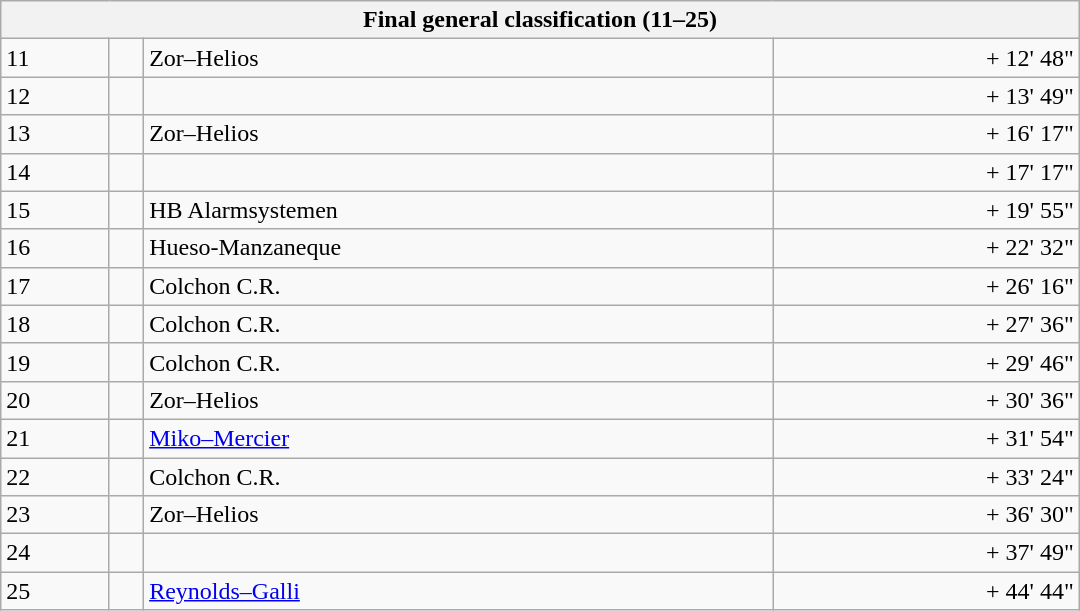<table class="collapsible collapsed wikitable" style="width:45em;margin-top:0;">
<tr>
<th colspan=4>Final general classification (11–25)</th>
</tr>
<tr>
<td>11</td>
<td></td>
<td>Zor–Helios</td>
<td align="right">+ 12' 48"</td>
</tr>
<tr>
<td>12</td>
<td></td>
<td></td>
<td align="right">+ 13' 49"</td>
</tr>
<tr>
<td>13</td>
<td></td>
<td>Zor–Helios</td>
<td align="right">+ 16' 17"</td>
</tr>
<tr>
<td>14</td>
<td></td>
<td></td>
<td align="right">+ 17' 17"</td>
</tr>
<tr>
<td>15</td>
<td></td>
<td>HB Alarmsystemen</td>
<td align="right">+ 19' 55"</td>
</tr>
<tr>
<td>16</td>
<td></td>
<td>Hueso-Manzaneque</td>
<td align="right">+ 22' 32"</td>
</tr>
<tr>
<td>17</td>
<td></td>
<td>Colchon C.R.</td>
<td align="right">+ 26' 16"</td>
</tr>
<tr>
<td>18</td>
<td></td>
<td>Colchon C.R.</td>
<td align="right">+ 27' 36"</td>
</tr>
<tr>
<td>19</td>
<td></td>
<td>Colchon C.R.</td>
<td align="right">+ 29' 46"</td>
</tr>
<tr>
<td>20</td>
<td></td>
<td>Zor–Helios</td>
<td align="right">+ 30' 36"</td>
</tr>
<tr>
<td>21</td>
<td></td>
<td><a href='#'>Miko–Mercier</a></td>
<td align="right">+ 31' 54"</td>
</tr>
<tr>
<td>22</td>
<td></td>
<td>Colchon C.R.</td>
<td align="right">+ 33' 24"</td>
</tr>
<tr>
<td>23</td>
<td></td>
<td>Zor–Helios</td>
<td align="right">+ 36' 30"</td>
</tr>
<tr>
<td>24</td>
<td></td>
<td></td>
<td align="right">+ 37' 49"</td>
</tr>
<tr>
<td>25</td>
<td></td>
<td><a href='#'>Reynolds–Galli</a></td>
<td align="right">+ 44' 44"</td>
</tr>
</table>
